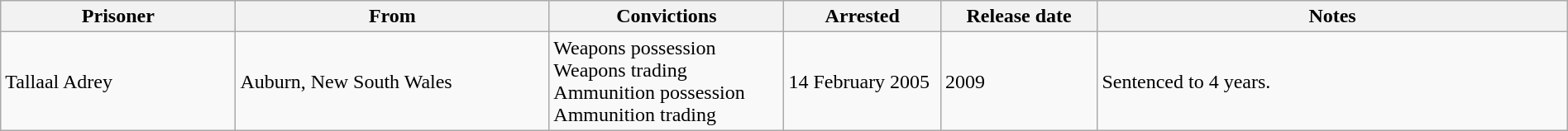<table class="wikitable" style="width:100%;">
<tr>
<th style="width:15%;">Prisoner</th>
<th style="width:20%;">From</th>
<th style="width:15%;">Convictions</th>
<th style="width:10%;">Arrested</th>
<th style="width:10%;">Release date</th>
<th style="width:30%;">Notes</th>
</tr>
<tr style="text-align:left;">
<td>Tallaal Adrey</td>
<td>Auburn, New South Wales</td>
<td>Weapons possession<br>Weapons trading<br>Ammunition possession<br>Ammunition trading</td>
<td>14 February 2005</td>
<td>2009</td>
<td>Sentenced to 4 years.</td>
</tr>
</table>
